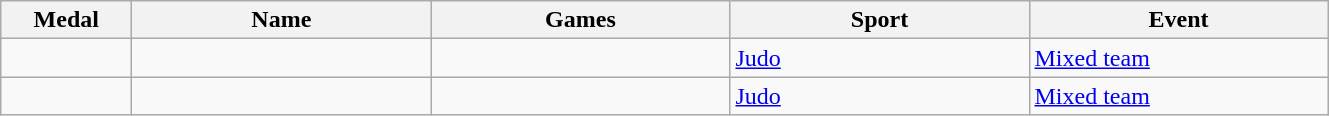<table class="wikitable sortable">
<tr>
<th style="width:5em">Medal</th>
<th style="width:12em">Name</th>
<th style="width:12em">Games</th>
<th style="width:12em">Sport</th>
<th style="width:12em">Event</th>
</tr>
<tr>
<td></td>
<td></td>
<td></td>
<td> <a href='#'>Judo</a></td>
<td><a href='#'>Mixed team</a></td>
</tr>
<tr>
<td></td>
<td></td>
<td></td>
<td> <a href='#'>Judo</a></td>
<td><a href='#'>Mixed team</a></td>
</tr>
</table>
